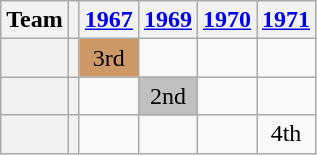<table class="wikitable">
<tr>
<th>Team</th>
<th></th>
<th><a href='#'>1967</a></th>
<th><a href='#'>1969</a></th>
<th><a href='#'>1970</a></th>
<th><a href='#'>1971</a></th>
</tr>
<tr align="center">
<th style="text-align:left;"></th>
<th></th>
<td style="background:#c96;">3rd</td>
<td></td>
<td></td>
<td></td>
</tr>
<tr align="center">
<th style="text-align:left;"></th>
<th></th>
<td></td>
<td style="background:silver;">2nd</td>
<td></td>
<td></td>
</tr>
<tr align="center">
<th style="text-align:left;"></th>
<th></th>
<td></td>
<td></td>
<td></td>
<td>4th</td>
</tr>
</table>
